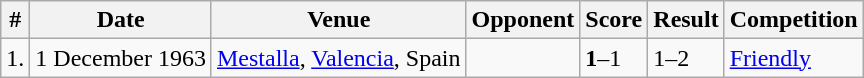<table class="wikitable" style="font-size:100%">
<tr>
<th>#</th>
<th>Date</th>
<th>Venue</th>
<th>Opponent</th>
<th>Score</th>
<th>Result</th>
<th>Competition</th>
</tr>
<tr>
<td>1.</td>
<td>1 December 1963</td>
<td><a href='#'>Mestalla</a>, <a href='#'>Valencia</a>, Spain</td>
<td></td>
<td><strong>1</strong>–1</td>
<td>1–2</td>
<td><a href='#'>Friendly</a></td>
</tr>
</table>
